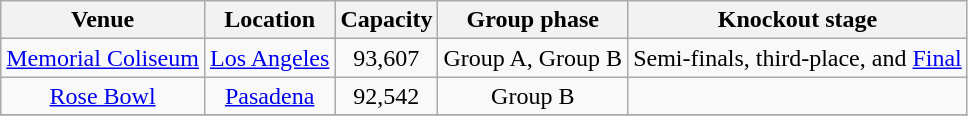<table class="sortable plainrowheaders wikitable">
<tr>
<th scope="col">Venue</th>
<th scope="col">Location</th>
<th scope="col">Capacity</th>
<th scope="col">Group phase</th>
<th scope="col">Knockout stage</th>
</tr>
<tr>
<td align=center><a href='#'>Memorial Coliseum</a></td>
<td align=center><a href='#'>Los Angeles</a></td>
<td align=center>93,607</td>
<td align=center>Group A, Group B</td>
<td align=center>Semi-finals, third-place, and <a href='#'>Final</a></td>
</tr>
<tr>
<td align=center><a href='#'>Rose Bowl</a></td>
<td align=center><a href='#'>Pasadena</a></td>
<td align=center>92,542</td>
<td align=center>Group B</td>
<td align=center></td>
</tr>
<tr>
</tr>
</table>
